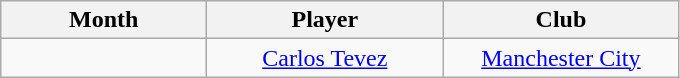<table class="wikitable" style="text-align:center">
<tr>
<th>Month</th>
<th>Player</th>
<th>Club</th>
</tr>
<tr>
<td width="130"></td>
<td width="150"> <a href='#'>Carlos Tevez</a></td>
<td width="150"><a href='#'>Manchester City</a></td>
</tr>
</table>
